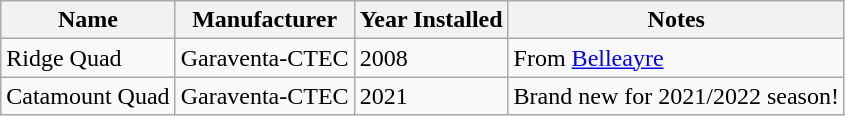<table class="wikitable">
<tr>
<th>Name</th>
<th>Manufacturer</th>
<th>Year Installed</th>
<th>Notes</th>
</tr>
<tr>
<td>Ridge Quad</td>
<td>Garaventa-CTEC</td>
<td>2008</td>
<td>From <a href='#'>Belleayre</a></td>
</tr>
<tr>
<td>Catamount Quad</td>
<td>Garaventa-CTEC</td>
<td>2021</td>
<td>Brand new for 2021/2022 season!</td>
</tr>
</table>
